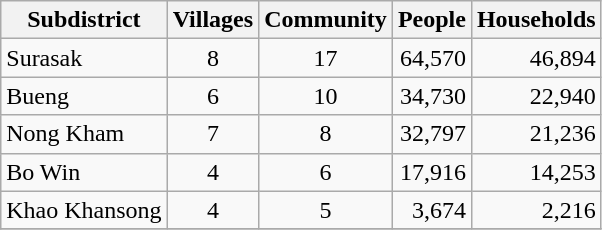<table class="wikitable floatright">
<tr>
<th>Subdistrict</th>
<th>Villages</th>
<th>Community</th>
<th>People</th>
<th>Households</th>
</tr>
<tr>
<td>Surasak</td>
<td style="text-align:center;">8</td>
<td style="text-align:center;">17</td>
<td style="text-align:right;">64,570</td>
<td style="text-align:right;">46,894</td>
</tr>
<tr>
<td>Bueng</td>
<td style="text-align:center;">6</td>
<td style="text-align:center;">10</td>
<td style="text-align:right;">34,730</td>
<td style="text-align:right;">22,940</td>
</tr>
<tr>
<td>Nong Kham</td>
<td style="text-align:center;">7</td>
<td style="text-align:center;">8</td>
<td style="text-align:right;">32,797</td>
<td style="text-align:right;">21,236</td>
</tr>
<tr>
<td>Bo Win</td>
<td style="text-align:center;">4</td>
<td style="text-align:center;">6</td>
<td style="text-align:right;">17,916</td>
<td style="text-align:right;">14,253</td>
</tr>
<tr>
<td>Khao Khansong</td>
<td style="text-align:center;">4</td>
<td style="text-align:center;">5</td>
<td style="text-align:right;">3,674</td>
<td style="text-align:right;">2,216</td>
</tr>
<tr>
</tr>
</table>
